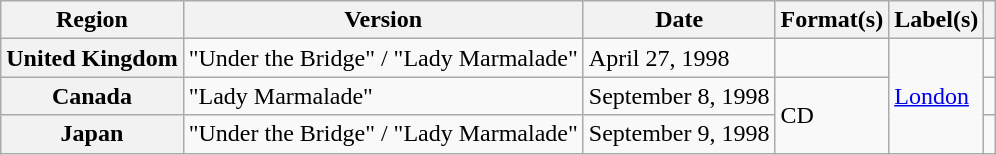<table class="wikitable plainrowheaders">
<tr>
<th scope="col">Region</th>
<th scope="col">Version</th>
<th scope="col">Date</th>
<th scope="col">Format(s)</th>
<th scope="col">Label(s)</th>
<th scope="col"></th>
</tr>
<tr>
<th scope="row">United Kingdom</th>
<td>"Under the Bridge" / "Lady Marmalade"</td>
<td>April 27, 1998</td>
<td></td>
<td rowspan="3"><a href='#'>London</a></td>
<td></td>
</tr>
<tr>
<th scope="row">Canada</th>
<td>"Lady Marmalade"</td>
<td>September 8, 1998</td>
<td rowspan="2">CD</td>
<td></td>
</tr>
<tr>
<th scope="row">Japan</th>
<td>"Under the Bridge" / "Lady Marmalade"</td>
<td>September 9, 1998</td>
<td></td>
</tr>
</table>
